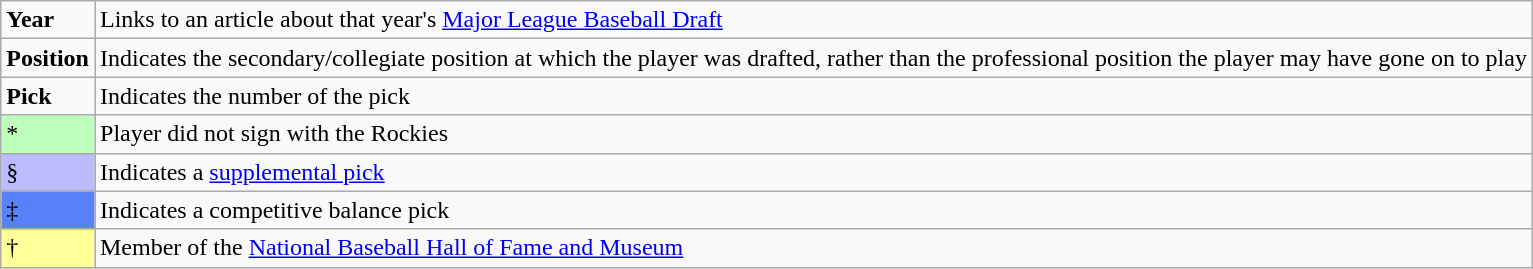<table class="wikitable" border="1">
<tr>
<td><strong>Year</strong></td>
<td>Links to an article about that year's <a href='#'>Major League Baseball Draft</a></td>
</tr>
<tr>
<td><strong>Position</strong></td>
<td>Indicates the secondary/collegiate position at which the player was drafted, rather than the professional position the player may have gone on to play</td>
</tr>
<tr>
<td><strong>Pick</strong></td>
<td>Indicates the number of the pick</td>
</tr>
<tr>
<td bgcolor="#bbffbb">*</td>
<td>Player did not sign with the Rockies</td>
</tr>
<tr>
<td bgcolor="#bbbbff">§</td>
<td>Indicates a <a href='#'>supplemental pick</a></td>
</tr>
<tr>
<td bgcolor="#5882FA">‡</td>
<td>Indicates a competitive balance pick</td>
</tr>
<tr>
<td bgcolor="#FFFF99">†</td>
<td>Member of the <a href='#'>National Baseball Hall of Fame and Museum</a></td>
</tr>
</table>
